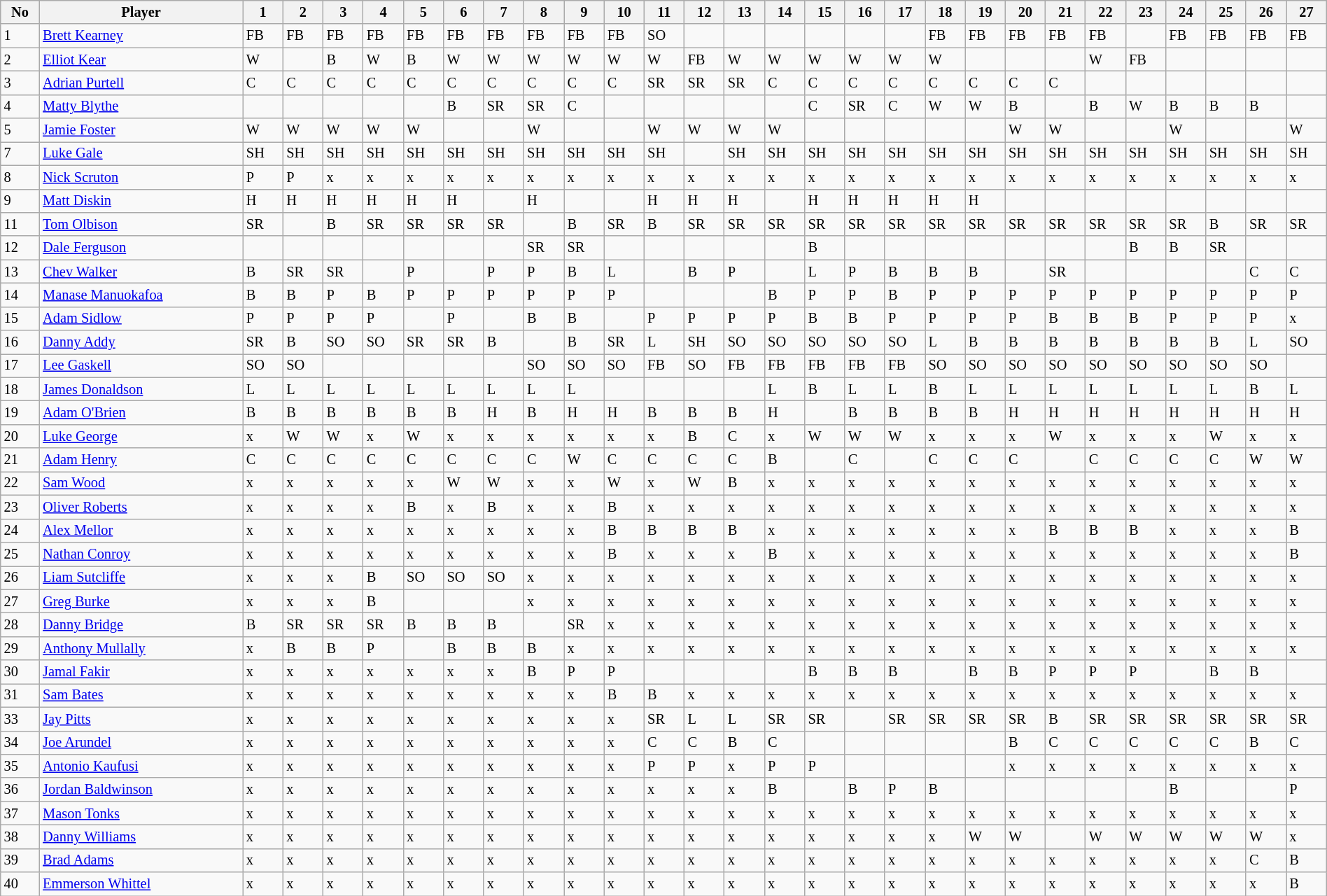<table class="wikitable" style="font-size:85%;" width="100%">
<tr>
<th>No</th>
<th>Player</th>
<th>1</th>
<th>2</th>
<th>3</th>
<th>4</th>
<th>5</th>
<th>6</th>
<th>7</th>
<th>8</th>
<th>9</th>
<th>10</th>
<th>11</th>
<th>12</th>
<th>13</th>
<th>14</th>
<th>15</th>
<th>16</th>
<th>17</th>
<th>18</th>
<th>19</th>
<th>20</th>
<th>21</th>
<th>22</th>
<th>23</th>
<th>24</th>
<th>25</th>
<th>26</th>
<th>27</th>
</tr>
<tr>
<td>1</td>
<td><a href='#'>Brett Kearney</a></td>
<td>FB</td>
<td>FB</td>
<td>FB</td>
<td>FB</td>
<td>FB</td>
<td>FB</td>
<td>FB</td>
<td>FB</td>
<td>FB</td>
<td>FB</td>
<td>SO</td>
<td></td>
<td></td>
<td></td>
<td></td>
<td></td>
<td></td>
<td>FB</td>
<td>FB</td>
<td>FB</td>
<td>FB</td>
<td>FB</td>
<td></td>
<td>FB</td>
<td>FB</td>
<td>FB</td>
<td>FB</td>
</tr>
<tr>
<td>2</td>
<td><a href='#'>Elliot Kear</a></td>
<td>W</td>
<td></td>
<td>B</td>
<td>W</td>
<td>B</td>
<td>W</td>
<td>W</td>
<td>W</td>
<td>W</td>
<td>W</td>
<td>W</td>
<td>FB</td>
<td>W</td>
<td>W</td>
<td>W</td>
<td>W</td>
<td>W</td>
<td>W</td>
<td></td>
<td></td>
<td></td>
<td>W</td>
<td>FB</td>
<td></td>
<td></td>
<td></td>
<td></td>
</tr>
<tr>
<td>3</td>
<td><a href='#'>Adrian Purtell</a></td>
<td>C</td>
<td>C</td>
<td>C</td>
<td>C</td>
<td>C</td>
<td>C</td>
<td>C</td>
<td>C</td>
<td>C</td>
<td>C</td>
<td>SR</td>
<td>SR</td>
<td>SR</td>
<td>C</td>
<td>C</td>
<td>C</td>
<td>C</td>
<td>C</td>
<td>C</td>
<td>C</td>
<td>C</td>
<td></td>
<td></td>
<td></td>
<td></td>
<td></td>
<td></td>
</tr>
<tr>
<td>4</td>
<td><a href='#'>Matty Blythe</a></td>
<td></td>
<td></td>
<td></td>
<td></td>
<td></td>
<td>B</td>
<td>SR</td>
<td>SR</td>
<td>C</td>
<td></td>
<td></td>
<td></td>
<td></td>
<td></td>
<td>C</td>
<td>SR</td>
<td>C</td>
<td>W</td>
<td>W</td>
<td>B</td>
<td></td>
<td>B</td>
<td>W</td>
<td>B</td>
<td>B</td>
<td>B</td>
<td></td>
</tr>
<tr>
<td>5</td>
<td><a href='#'>Jamie Foster</a></td>
<td>W</td>
<td>W</td>
<td>W</td>
<td>W</td>
<td>W</td>
<td></td>
<td></td>
<td>W</td>
<td></td>
<td></td>
<td>W</td>
<td>W</td>
<td>W</td>
<td>W</td>
<td></td>
<td></td>
<td></td>
<td></td>
<td></td>
<td>W</td>
<td>W</td>
<td></td>
<td></td>
<td>W</td>
<td></td>
<td></td>
<td>W</td>
</tr>
<tr>
<td>7</td>
<td><a href='#'>Luke Gale</a></td>
<td>SH</td>
<td>SH</td>
<td>SH</td>
<td>SH</td>
<td>SH</td>
<td>SH</td>
<td>SH</td>
<td>SH</td>
<td>SH</td>
<td>SH</td>
<td>SH</td>
<td></td>
<td>SH</td>
<td>SH</td>
<td>SH</td>
<td>SH</td>
<td>SH</td>
<td>SH</td>
<td>SH</td>
<td>SH</td>
<td>SH</td>
<td>SH</td>
<td>SH</td>
<td>SH</td>
<td>SH</td>
<td>SH</td>
<td>SH</td>
</tr>
<tr>
<td>8</td>
<td><a href='#'>Nick Scruton</a></td>
<td>P</td>
<td>P</td>
<td>x</td>
<td>x</td>
<td>x</td>
<td>x</td>
<td>x</td>
<td>x</td>
<td>x</td>
<td>x</td>
<td>x</td>
<td>x</td>
<td>x</td>
<td>x</td>
<td>x</td>
<td>x</td>
<td>x</td>
<td>x</td>
<td>x</td>
<td>x</td>
<td>x</td>
<td>x</td>
<td>x</td>
<td>x</td>
<td>x</td>
<td>x</td>
<td>x</td>
</tr>
<tr>
<td>9</td>
<td><a href='#'>Matt Diskin</a></td>
<td>H</td>
<td>H</td>
<td>H</td>
<td>H</td>
<td>H</td>
<td>H</td>
<td></td>
<td>H</td>
<td></td>
<td></td>
<td>H</td>
<td>H</td>
<td>H</td>
<td></td>
<td>H</td>
<td>H</td>
<td>H</td>
<td>H</td>
<td>H</td>
<td></td>
<td></td>
<td></td>
<td></td>
<td></td>
<td></td>
<td></td>
<td></td>
</tr>
<tr>
<td>11</td>
<td><a href='#'>Tom Olbison</a></td>
<td>SR</td>
<td></td>
<td>B</td>
<td>SR</td>
<td>SR</td>
<td>SR</td>
<td>SR</td>
<td></td>
<td>B</td>
<td>SR</td>
<td>B</td>
<td>SR</td>
<td>SR</td>
<td>SR</td>
<td>SR</td>
<td>SR</td>
<td>SR</td>
<td>SR</td>
<td>SR</td>
<td>SR</td>
<td>SR</td>
<td>SR</td>
<td>SR</td>
<td>SR</td>
<td>B</td>
<td>SR</td>
<td>SR</td>
</tr>
<tr>
<td>12</td>
<td><a href='#'>Dale Ferguson</a></td>
<td></td>
<td></td>
<td></td>
<td></td>
<td></td>
<td></td>
<td></td>
<td>SR</td>
<td>SR</td>
<td></td>
<td></td>
<td></td>
<td></td>
<td></td>
<td>B</td>
<td></td>
<td></td>
<td></td>
<td></td>
<td></td>
<td></td>
<td></td>
<td>B</td>
<td>B</td>
<td>SR</td>
<td></td>
<td></td>
</tr>
<tr>
<td>13</td>
<td><a href='#'>Chev Walker</a></td>
<td>B</td>
<td>SR</td>
<td>SR</td>
<td></td>
<td>P</td>
<td></td>
<td>P</td>
<td>P</td>
<td>B</td>
<td>L</td>
<td></td>
<td>B</td>
<td>P</td>
<td></td>
<td>L</td>
<td>P</td>
<td>B</td>
<td>B</td>
<td>B</td>
<td></td>
<td>SR</td>
<td></td>
<td></td>
<td></td>
<td></td>
<td>C</td>
<td>C</td>
</tr>
<tr>
<td>14</td>
<td><a href='#'>Manase Manuokafoa</a></td>
<td>B</td>
<td>B</td>
<td>P</td>
<td>B</td>
<td>P</td>
<td>P</td>
<td>P</td>
<td>P</td>
<td>P</td>
<td>P</td>
<td></td>
<td></td>
<td></td>
<td>B</td>
<td>P</td>
<td>P</td>
<td>B</td>
<td>P</td>
<td>P</td>
<td>P</td>
<td>P</td>
<td>P</td>
<td>P</td>
<td>P</td>
<td>P</td>
<td>P</td>
<td>P</td>
</tr>
<tr>
<td>15</td>
<td><a href='#'>Adam Sidlow</a></td>
<td>P</td>
<td>P</td>
<td>P</td>
<td>P</td>
<td></td>
<td>P</td>
<td></td>
<td>B</td>
<td>B</td>
<td></td>
<td>P</td>
<td>P</td>
<td>P</td>
<td>P</td>
<td>B</td>
<td>B</td>
<td>P</td>
<td>P</td>
<td>P</td>
<td>P</td>
<td>B</td>
<td>B</td>
<td>B</td>
<td>P</td>
<td>P</td>
<td>P</td>
<td>x</td>
</tr>
<tr>
<td>16</td>
<td><a href='#'>Danny Addy</a></td>
<td>SR</td>
<td>B</td>
<td>SO</td>
<td>SO</td>
<td>SR</td>
<td>SR</td>
<td>B</td>
<td></td>
<td>B</td>
<td>SR</td>
<td>L</td>
<td>SH</td>
<td>SO</td>
<td>SO</td>
<td>SO</td>
<td>SO</td>
<td>SO</td>
<td>L</td>
<td>B</td>
<td>B</td>
<td>B</td>
<td>B</td>
<td>B</td>
<td>B</td>
<td>B</td>
<td>L</td>
<td>SO</td>
</tr>
<tr>
<td>17</td>
<td><a href='#'>Lee Gaskell</a></td>
<td>SO</td>
<td>SO</td>
<td></td>
<td></td>
<td></td>
<td></td>
<td></td>
<td>SO</td>
<td>SO</td>
<td>SO</td>
<td>FB</td>
<td>SO</td>
<td>FB</td>
<td>FB</td>
<td>FB</td>
<td>FB</td>
<td>FB</td>
<td>SO</td>
<td>SO</td>
<td>SO</td>
<td>SO</td>
<td>SO</td>
<td>SO</td>
<td>SO</td>
<td>SO</td>
<td>SO</td>
<td></td>
</tr>
<tr>
<td>18</td>
<td><a href='#'>James Donaldson</a></td>
<td>L</td>
<td>L</td>
<td>L</td>
<td>L</td>
<td>L</td>
<td>L</td>
<td>L</td>
<td>L</td>
<td>L</td>
<td></td>
<td></td>
<td></td>
<td></td>
<td>L</td>
<td>B</td>
<td>L</td>
<td>L</td>
<td>B</td>
<td>L</td>
<td>L</td>
<td>L</td>
<td>L</td>
<td>L</td>
<td>L</td>
<td>L</td>
<td>B</td>
<td>L</td>
</tr>
<tr>
<td>19</td>
<td><a href='#'>Adam O'Brien</a></td>
<td>B</td>
<td>B</td>
<td>B</td>
<td>B</td>
<td>B</td>
<td>B</td>
<td>H</td>
<td>B</td>
<td>H</td>
<td>H</td>
<td>B</td>
<td>B</td>
<td>B</td>
<td>H</td>
<td></td>
<td>B</td>
<td>B</td>
<td>B</td>
<td>B</td>
<td>H</td>
<td>H</td>
<td>H</td>
<td>H</td>
<td>H</td>
<td>H</td>
<td>H</td>
<td>H</td>
</tr>
<tr>
<td>20</td>
<td><a href='#'>Luke George</a></td>
<td>x</td>
<td>W</td>
<td>W</td>
<td>x</td>
<td>W</td>
<td>x</td>
<td>x</td>
<td>x</td>
<td>x</td>
<td>x</td>
<td>x</td>
<td>B</td>
<td>C</td>
<td>x</td>
<td>W</td>
<td>W</td>
<td>W</td>
<td>x</td>
<td>x</td>
<td>x</td>
<td>W</td>
<td>x</td>
<td>x</td>
<td>x</td>
<td>W</td>
<td>x</td>
<td>x</td>
</tr>
<tr>
<td>21</td>
<td><a href='#'>Adam Henry</a></td>
<td>C</td>
<td>C</td>
<td>C</td>
<td>C</td>
<td>C</td>
<td>C</td>
<td>C</td>
<td>C</td>
<td>W</td>
<td>C</td>
<td>C</td>
<td>C</td>
<td>C</td>
<td>B</td>
<td></td>
<td>C</td>
<td></td>
<td>C</td>
<td>C</td>
<td>C</td>
<td></td>
<td>C</td>
<td>C</td>
<td>C</td>
<td>C</td>
<td>W</td>
<td>W</td>
</tr>
<tr>
<td>22</td>
<td><a href='#'>Sam Wood</a></td>
<td>x</td>
<td>x</td>
<td>x</td>
<td>x</td>
<td>x</td>
<td>W</td>
<td>W</td>
<td>x</td>
<td>x</td>
<td>W</td>
<td>x</td>
<td>W</td>
<td>B</td>
<td>x</td>
<td>x</td>
<td>x</td>
<td>x</td>
<td>x</td>
<td>x</td>
<td>x</td>
<td>x</td>
<td>x</td>
<td>x</td>
<td>x</td>
<td>x</td>
<td>x</td>
<td>x</td>
</tr>
<tr>
<td>23</td>
<td><a href='#'>Oliver Roberts</a></td>
<td>x</td>
<td>x</td>
<td>x</td>
<td>x</td>
<td>B</td>
<td>x</td>
<td>B</td>
<td>x</td>
<td>x</td>
<td>B</td>
<td>x</td>
<td>x</td>
<td>x</td>
<td>x</td>
<td>x</td>
<td>x</td>
<td>x</td>
<td>x</td>
<td>x</td>
<td>x</td>
<td>x</td>
<td>x</td>
<td>x</td>
<td>x</td>
<td>x</td>
<td>x</td>
<td>x</td>
</tr>
<tr>
<td>24</td>
<td><a href='#'>Alex Mellor</a></td>
<td>x</td>
<td>x</td>
<td>x</td>
<td>x</td>
<td>x</td>
<td>x</td>
<td>x</td>
<td>x</td>
<td>x</td>
<td>B</td>
<td>B</td>
<td>B</td>
<td>B</td>
<td>x</td>
<td>x</td>
<td>x</td>
<td>x</td>
<td>x</td>
<td>x</td>
<td>x</td>
<td>B</td>
<td>B</td>
<td>B</td>
<td>x</td>
<td>x</td>
<td>x</td>
<td>B</td>
</tr>
<tr>
<td>25</td>
<td><a href='#'>Nathan Conroy</a></td>
<td>x</td>
<td>x</td>
<td>x</td>
<td>x</td>
<td>x</td>
<td>x</td>
<td>x</td>
<td>x</td>
<td>x</td>
<td>B</td>
<td>x</td>
<td>x</td>
<td>x</td>
<td>B</td>
<td>x</td>
<td>x</td>
<td>x</td>
<td>x</td>
<td>x</td>
<td>x</td>
<td>x</td>
<td>x</td>
<td>x</td>
<td>x</td>
<td>x</td>
<td>x</td>
<td>B</td>
</tr>
<tr>
<td>26</td>
<td><a href='#'>Liam Sutcliffe</a></td>
<td>x</td>
<td>x</td>
<td>x</td>
<td>B</td>
<td>SO</td>
<td>SO</td>
<td>SO</td>
<td>x</td>
<td>x</td>
<td>x</td>
<td>x</td>
<td>x</td>
<td>x</td>
<td>x</td>
<td>x</td>
<td>x</td>
<td>x</td>
<td>x</td>
<td>x</td>
<td>x</td>
<td>x</td>
<td>x</td>
<td>x</td>
<td>x</td>
<td>x</td>
<td>x</td>
<td>x</td>
</tr>
<tr>
<td>27</td>
<td><a href='#'>Greg Burke</a></td>
<td>x</td>
<td>x</td>
<td>x</td>
<td>B</td>
<td></td>
<td></td>
<td></td>
<td>x</td>
<td>x</td>
<td>x</td>
<td>x</td>
<td>x</td>
<td>x</td>
<td>x</td>
<td>x</td>
<td>x</td>
<td>x</td>
<td>x</td>
<td>x</td>
<td>x</td>
<td>x</td>
<td>x</td>
<td>x</td>
<td>x</td>
<td>x</td>
<td>x</td>
<td>x</td>
</tr>
<tr>
<td>28</td>
<td><a href='#'>Danny Bridge</a></td>
<td>B</td>
<td>SR</td>
<td>SR</td>
<td>SR</td>
<td>B</td>
<td>B</td>
<td>B</td>
<td></td>
<td>SR</td>
<td>x</td>
<td>x</td>
<td>x</td>
<td>x</td>
<td>x</td>
<td>x</td>
<td>x</td>
<td>x</td>
<td>x</td>
<td>x</td>
<td>x</td>
<td>x</td>
<td>x</td>
<td>x</td>
<td>x</td>
<td>x</td>
<td>x</td>
<td>x</td>
</tr>
<tr>
<td>29</td>
<td><a href='#'>Anthony Mullally</a></td>
<td>x</td>
<td>B</td>
<td>B</td>
<td>P</td>
<td></td>
<td>B</td>
<td>B</td>
<td>B</td>
<td>x</td>
<td>x</td>
<td>x</td>
<td>x</td>
<td>x</td>
<td>x</td>
<td>x</td>
<td>x</td>
<td>x</td>
<td>x</td>
<td>x</td>
<td>x</td>
<td>x</td>
<td>x</td>
<td>x</td>
<td>x</td>
<td>x</td>
<td>x</td>
<td>x</td>
</tr>
<tr>
<td>30</td>
<td><a href='#'>Jamal Fakir</a></td>
<td>x</td>
<td>x</td>
<td>x</td>
<td>x</td>
<td>x</td>
<td>x</td>
<td>x</td>
<td>B</td>
<td>P</td>
<td>P</td>
<td></td>
<td></td>
<td></td>
<td></td>
<td>B</td>
<td>B</td>
<td>B</td>
<td></td>
<td>B</td>
<td>B</td>
<td>P</td>
<td>P</td>
<td>P</td>
<td></td>
<td>B</td>
<td>B</td>
<td></td>
</tr>
<tr>
<td>31</td>
<td><a href='#'>Sam Bates</a></td>
<td>x</td>
<td>x</td>
<td>x</td>
<td>x</td>
<td>x</td>
<td>x</td>
<td>x</td>
<td>x</td>
<td>x</td>
<td>B</td>
<td>B</td>
<td>x</td>
<td>x</td>
<td>x</td>
<td>x</td>
<td>x</td>
<td>x</td>
<td>x</td>
<td>x</td>
<td>x</td>
<td>x</td>
<td>x</td>
<td>x</td>
<td>x</td>
<td>x</td>
<td>x</td>
<td>x</td>
</tr>
<tr>
<td>33</td>
<td><a href='#'>Jay Pitts</a></td>
<td>x</td>
<td>x</td>
<td>x</td>
<td>x</td>
<td>x</td>
<td>x</td>
<td>x</td>
<td>x</td>
<td>x</td>
<td>x</td>
<td>SR</td>
<td>L</td>
<td>L</td>
<td>SR</td>
<td>SR</td>
<td></td>
<td>SR</td>
<td>SR</td>
<td>SR</td>
<td>SR</td>
<td>B</td>
<td>SR</td>
<td>SR</td>
<td>SR</td>
<td>SR</td>
<td>SR</td>
<td>SR</td>
</tr>
<tr>
<td>34</td>
<td><a href='#'>Joe Arundel</a></td>
<td>x</td>
<td>x</td>
<td>x</td>
<td>x</td>
<td>x</td>
<td>x</td>
<td>x</td>
<td>x</td>
<td>x</td>
<td>x</td>
<td>C</td>
<td>C</td>
<td>B</td>
<td>C</td>
<td></td>
<td></td>
<td></td>
<td></td>
<td></td>
<td>B</td>
<td>C</td>
<td>C</td>
<td>C</td>
<td>C</td>
<td>C</td>
<td>B</td>
<td>C</td>
</tr>
<tr>
<td>35</td>
<td><a href='#'>Antonio Kaufusi</a></td>
<td>x</td>
<td>x</td>
<td>x</td>
<td>x</td>
<td>x</td>
<td>x</td>
<td>x</td>
<td>x</td>
<td>x</td>
<td>x</td>
<td>P</td>
<td>P</td>
<td>x</td>
<td>P</td>
<td>P</td>
<td></td>
<td></td>
<td></td>
<td></td>
<td>x</td>
<td>x</td>
<td>x</td>
<td>x</td>
<td>x</td>
<td>x</td>
<td>x</td>
<td>x</td>
</tr>
<tr>
<td>36</td>
<td><a href='#'>Jordan Baldwinson</a></td>
<td>x</td>
<td>x</td>
<td>x</td>
<td>x</td>
<td>x</td>
<td>x</td>
<td>x</td>
<td>x</td>
<td>x</td>
<td>x</td>
<td>x</td>
<td>x</td>
<td>x</td>
<td>B</td>
<td></td>
<td>B</td>
<td>P</td>
<td>B</td>
<td></td>
<td></td>
<td></td>
<td></td>
<td></td>
<td>B</td>
<td></td>
<td></td>
<td>P</td>
</tr>
<tr>
<td>37</td>
<td><a href='#'>Mason Tonks</a></td>
<td>x</td>
<td>x</td>
<td>x</td>
<td>x</td>
<td>x</td>
<td>x</td>
<td>x</td>
<td>x</td>
<td>x</td>
<td>x</td>
<td>x</td>
<td>x</td>
<td>x</td>
<td>x</td>
<td>x</td>
<td>x</td>
<td>x</td>
<td>x</td>
<td>x</td>
<td>x</td>
<td>x</td>
<td>x</td>
<td>x</td>
<td>x</td>
<td>x</td>
<td>x</td>
<td>x</td>
</tr>
<tr>
<td>38</td>
<td><a href='#'>Danny Williams</a></td>
<td>x</td>
<td>x</td>
<td>x</td>
<td>x</td>
<td>x</td>
<td>x</td>
<td>x</td>
<td>x</td>
<td>x</td>
<td>x</td>
<td>x</td>
<td>x</td>
<td>x</td>
<td>x</td>
<td>x</td>
<td>x</td>
<td>x</td>
<td>x</td>
<td>W</td>
<td>W</td>
<td></td>
<td>W</td>
<td>W</td>
<td>W</td>
<td>W</td>
<td>W</td>
<td>x</td>
</tr>
<tr>
<td>39</td>
<td><a href='#'>Brad Adams</a></td>
<td>x</td>
<td>x</td>
<td>x</td>
<td>x</td>
<td>x</td>
<td>x</td>
<td>x</td>
<td>x</td>
<td>x</td>
<td>x</td>
<td>x</td>
<td>x</td>
<td>x</td>
<td>x</td>
<td>x</td>
<td>x</td>
<td>x</td>
<td>x</td>
<td>x</td>
<td>x</td>
<td>x</td>
<td>x</td>
<td>x</td>
<td>x</td>
<td>x</td>
<td>C</td>
<td>B</td>
</tr>
<tr>
<td>40</td>
<td><a href='#'>Emmerson Whittel</a></td>
<td>x</td>
<td>x</td>
<td>x</td>
<td>x</td>
<td>x</td>
<td>x</td>
<td>x</td>
<td>x</td>
<td>x</td>
<td>x</td>
<td>x</td>
<td>x</td>
<td>x</td>
<td>x</td>
<td>x</td>
<td>x</td>
<td>x</td>
<td>x</td>
<td>x</td>
<td>x</td>
<td>x</td>
<td>x</td>
<td>x</td>
<td>x</td>
<td>x</td>
<td>x</td>
<td>B</td>
</tr>
</table>
